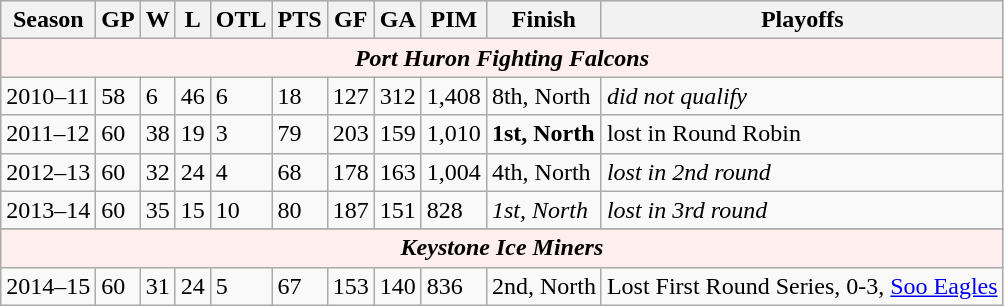<table class="wikitable">
<tr align="center" style="font-weight:bold; background-color:#dddddd;">
<th>Season</th>
<th>GP</th>
<th>W</th>
<th>L</th>
<th>OTL</th>
<th>PTS</th>
<th>GF</th>
<th>GA</th>
<th>PIM</th>
<th>Finish</th>
<th>Playoffs</th>
</tr>
<tr align="center"  bgcolor="#ffeeee">
<td colspan="11"><strong><em>Port Huron Fighting Falcons</em></strong></td>
</tr>
<tr>
<td>2010–11</td>
<td>58</td>
<td>6</td>
<td>46</td>
<td>6</td>
<td>18</td>
<td>127</td>
<td>312</td>
<td>1,408</td>
<td>8th, North</td>
<td><em>did not qualify</em></td>
</tr>
<tr>
<td>2011–12</td>
<td>60</td>
<td>38</td>
<td>19</td>
<td>3</td>
<td>79</td>
<td>203</td>
<td>159</td>
<td>1,010</td>
<td><strong>1st, North</strong></td>
<td>lost in Round Robin</td>
</tr>
<tr>
<td>2012–13</td>
<td>60</td>
<td>32</td>
<td>24</td>
<td>4</td>
<td>68</td>
<td>178</td>
<td>163</td>
<td>1,004</td>
<td>4th, North</td>
<td><em>lost in 2nd round</em></td>
</tr>
<tr>
<td>2013–14</td>
<td>60</td>
<td>35</td>
<td>15</td>
<td>10</td>
<td>80</td>
<td>187</td>
<td>151</td>
<td>828</td>
<td><em>1st, North</em></td>
<td><em>lost in 3rd round</em></td>
</tr>
<tr>
</tr>
<tr align="center"  bgcolor="#ffeeee">
<td colspan="11"><strong><em>Keystone Ice Miners</em></strong></td>
</tr>
<tr>
<td>2014–15</td>
<td>60</td>
<td>31</td>
<td>24</td>
<td>5</td>
<td>67</td>
<td>153</td>
<td>140</td>
<td>836</td>
<td>2nd, North</td>
<td>Lost First Round Series, 0-3, <a href='#'>Soo Eagles</a></td>
</tr>
</table>
